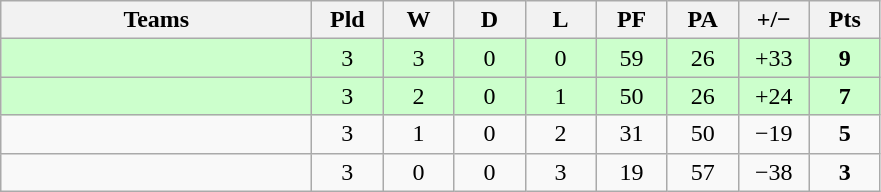<table class="wikitable" style="text-align: center;">
<tr>
<th style="width:200px;">Teams</th>
<th width="40">Pld</th>
<th width="40">W</th>
<th width="40">D</th>
<th width="40">L</th>
<th width="40">PF</th>
<th width="40">PA</th>
<th width="40">+/−</th>
<th width="40">Pts</th>
</tr>
<tr style="background:#cfc;">
<td align=left></td>
<td>3</td>
<td>3</td>
<td>0</td>
<td>0</td>
<td>59</td>
<td>26</td>
<td>+33</td>
<td><strong>9</strong></td>
</tr>
<tr style="background:#cfc;">
<td align=left></td>
<td>3</td>
<td>2</td>
<td>0</td>
<td>1</td>
<td>50</td>
<td>26</td>
<td>+24</td>
<td><strong>7</strong></td>
</tr>
<tr>
<td align=left></td>
<td>3</td>
<td>1</td>
<td>0</td>
<td>2</td>
<td>31</td>
<td>50</td>
<td>−19</td>
<td><strong>5</strong></td>
</tr>
<tr>
<td align=left></td>
<td>3</td>
<td>0</td>
<td>0</td>
<td>3</td>
<td>19</td>
<td>57</td>
<td>−38</td>
<td><strong>3</strong></td>
</tr>
</table>
